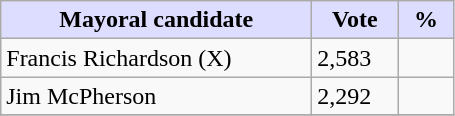<table class="wikitable">
<tr>
<th style="background:#ddf; width:200px;">Mayoral candidate  </th>
<th style="background:#ddf; width:50px;">Vote</th>
<th style="background:#ddf; width:30px;">%</th>
</tr>
<tr>
<td>Francis Richardson (X)</td>
<td>2,583</td>
<td></td>
</tr>
<tr>
<td>Jim McPherson</td>
<td>2,292</td>
<td></td>
</tr>
<tr>
</tr>
</table>
